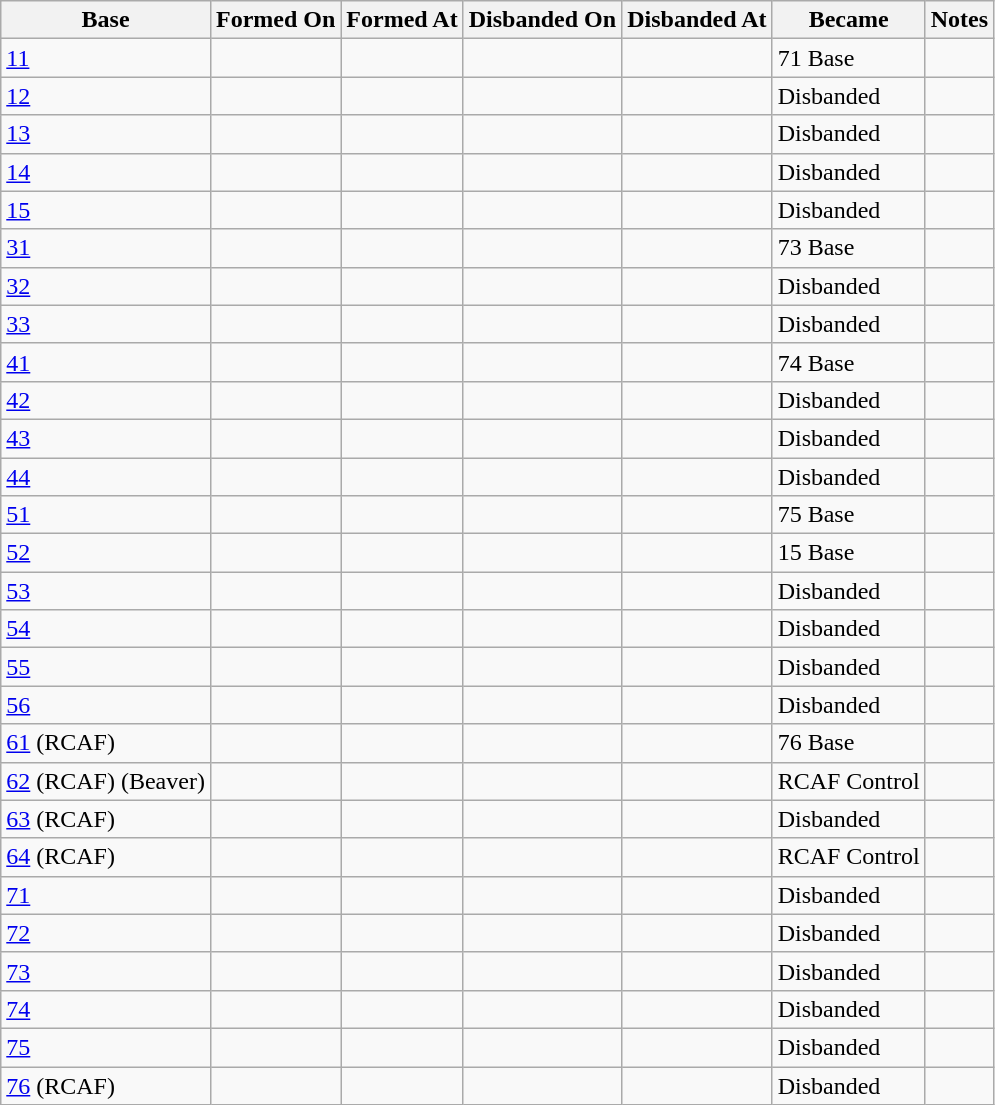<table class="wikitable">
<tr>
<th>Base</th>
<th>Formed On</th>
<th>Formed At</th>
<th>Disbanded On</th>
<th>Disbanded At</th>
<th>Became</th>
<th>Notes</th>
</tr>
<tr>
<td><a href='#'>11</a></td>
<td></td>
<td></td>
<td></td>
<td></td>
<td>71 Base</td>
<td></td>
</tr>
<tr>
<td><a href='#'>12</a></td>
<td></td>
<td></td>
<td></td>
<td></td>
<td>Disbanded</td>
<td></td>
</tr>
<tr>
<td><a href='#'>13</a></td>
<td></td>
<td></td>
<td></td>
<td></td>
<td>Disbanded</td>
<td></td>
</tr>
<tr>
<td><a href='#'>14</a></td>
<td></td>
<td></td>
<td></td>
<td></td>
<td>Disbanded</td>
<td></td>
</tr>
<tr>
<td><a href='#'>15</a></td>
<td></td>
<td></td>
<td></td>
<td></td>
<td>Disbanded</td>
<td></td>
</tr>
<tr>
<td><a href='#'>31</a></td>
<td></td>
<td></td>
<td></td>
<td></td>
<td>73 Base</td>
<td></td>
</tr>
<tr>
<td><a href='#'>32</a></td>
<td></td>
<td></td>
<td></td>
<td></td>
<td>Disbanded</td>
<td></td>
</tr>
<tr>
<td><a href='#'>33</a></td>
<td></td>
<td></td>
<td></td>
<td></td>
<td>Disbanded</td>
<td></td>
</tr>
<tr>
<td><a href='#'>41</a></td>
<td></td>
<td></td>
<td></td>
<td></td>
<td>74 Base</td>
<td></td>
</tr>
<tr>
<td><a href='#'>42</a></td>
<td></td>
<td></td>
<td></td>
<td></td>
<td>Disbanded</td>
<td></td>
</tr>
<tr>
<td><a href='#'>43</a></td>
<td></td>
<td></td>
<td></td>
<td></td>
<td>Disbanded</td>
<td></td>
</tr>
<tr>
<td><a href='#'>44</a></td>
<td></td>
<td></td>
<td></td>
<td></td>
<td>Disbanded</td>
<td></td>
</tr>
<tr>
<td><a href='#'>51</a></td>
<td></td>
<td></td>
<td></td>
<td></td>
<td>75 Base</td>
<td></td>
</tr>
<tr>
<td><a href='#'>52</a></td>
<td></td>
<td></td>
<td></td>
<td></td>
<td>15 Base</td>
<td></td>
</tr>
<tr>
<td><a href='#'>53</a></td>
<td></td>
<td></td>
<td></td>
<td></td>
<td>Disbanded</td>
<td></td>
</tr>
<tr>
<td><a href='#'>54</a></td>
<td></td>
<td></td>
<td></td>
<td></td>
<td>Disbanded</td>
<td></td>
</tr>
<tr>
<td><a href='#'>55</a></td>
<td></td>
<td></td>
<td></td>
<td></td>
<td>Disbanded</td>
<td></td>
</tr>
<tr>
<td><a href='#'>56</a></td>
<td></td>
<td></td>
<td></td>
<td></td>
<td>Disbanded</td>
<td></td>
</tr>
<tr>
<td><a href='#'>61</a> (RCAF)</td>
<td></td>
<td></td>
<td></td>
<td></td>
<td>76 Base</td>
<td></td>
</tr>
<tr>
<td><a href='#'>62</a> (RCAF) (Beaver)</td>
<td></td>
<td></td>
<td></td>
<td></td>
<td>RCAF Control</td>
<td></td>
</tr>
<tr>
<td><a href='#'>63</a> (RCAF)</td>
<td></td>
<td></td>
<td></td>
<td></td>
<td>Disbanded</td>
<td></td>
</tr>
<tr>
<td><a href='#'>64</a> (RCAF)</td>
<td></td>
<td></td>
<td></td>
<td></td>
<td>RCAF Control</td>
<td></td>
</tr>
<tr>
<td><a href='#'>71</a></td>
<td></td>
<td></td>
<td></td>
<td></td>
<td>Disbanded</td>
<td></td>
</tr>
<tr>
<td><a href='#'>72</a></td>
<td></td>
<td></td>
<td></td>
<td></td>
<td>Disbanded</td>
<td></td>
</tr>
<tr>
<td><a href='#'>73</a></td>
<td></td>
<td></td>
<td></td>
<td></td>
<td>Disbanded</td>
<td></td>
</tr>
<tr>
<td><a href='#'>74</a></td>
<td></td>
<td></td>
<td></td>
<td></td>
<td>Disbanded</td>
<td></td>
</tr>
<tr>
<td><a href='#'>75</a></td>
<td></td>
<td></td>
<td></td>
<td></td>
<td>Disbanded</td>
<td></td>
</tr>
<tr>
<td><a href='#'>76</a> (RCAF)</td>
<td></td>
<td></td>
<td></td>
<td></td>
<td>Disbanded</td>
<td></td>
</tr>
</table>
